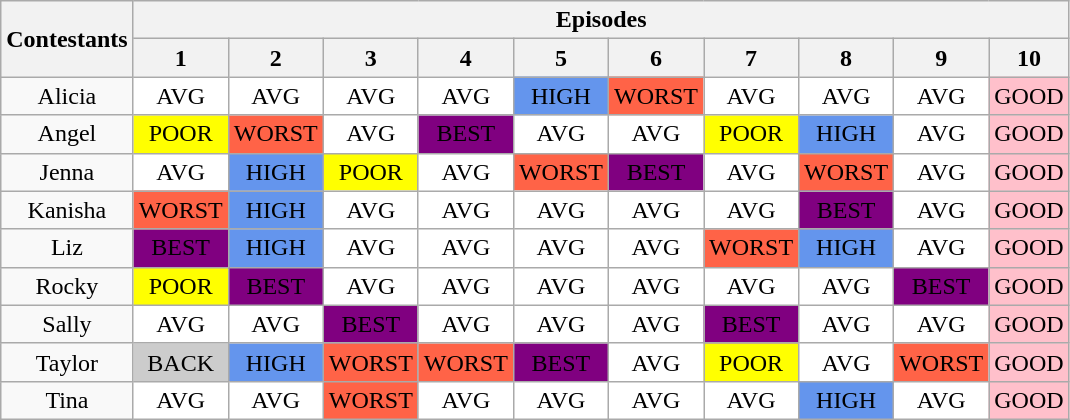<table class="wikitable" style="text-align:center">
<tr>
<th rowspan=2>Contestants</th>
<th colspan=10>Episodes</th>
</tr>
<tr>
<th>1</th>
<th>2</th>
<th>3</th>
<th>4</th>
<th>5</th>
<th>6</th>
<th>7</th>
<th>8</th>
<th>9</th>
<th>10</th>
</tr>
<tr>
<td>Alicia</td>
<td bgcolor="white">AVG</td>
<td bgcolor="white">AVG</td>
<td bgcolor="white">AVG</td>
<td bgcolor="white">AVG</td>
<td bgcolor="cornflowerblue">HIGH</td>
<td bgcolor="tomato">WORST</td>
<td bgcolor="white">AVG</td>
<td bgcolor="white">AVG</td>
<td bgcolor="white">AVG</td>
<td bgcolor="pink">GOOD</td>
</tr>
<tr>
<td>Angel</td>
<td bgcolor="yellow">POOR</td>
<td bgcolor="tomato">WORST</td>
<td bgcolor="white">AVG</td>
<td bgcolor="purple"><span>BEST</span></td>
<td bgcolor="white">AVG</td>
<td bgcolor="white">AVG</td>
<td bgcolor="yellow">POOR</td>
<td bgcolor="cornflowerblue">HIGH</td>
<td bgcolor="white">AVG</td>
<td bgcolor="pink">GOOD</td>
</tr>
<tr>
<td>Jenna</td>
<td bgcolor="white">AVG</td>
<td bgcolor="cornflowerblue">HIGH</td>
<td bgcolor="yellow">POOR</td>
<td bgcolor="white">AVG</td>
<td bgcolor="tomato">WORST</td>
<td bgcolor="purple"><span>BEST</span></td>
<td bgcolor="white">AVG</td>
<td bgcolor="tomato">WORST</td>
<td bgcolor="white">AVG</td>
<td bgcolor="pink">GOOD</td>
</tr>
<tr>
<td>Kanisha</td>
<td bgcolor="tomato">WORST</td>
<td bgcolor="cornflowerblue">HIGH</td>
<td bgcolor="white">AVG</td>
<td bgcolor="white">AVG</td>
<td bgcolor="white">AVG</td>
<td bgcolor="white">AVG</td>
<td bgcolor="white">AVG</td>
<td bgcolor="purple"><span>BEST</span></td>
<td bgcolor="white">AVG</td>
<td bgcolor="pink">GOOD</td>
</tr>
<tr>
<td>Liz</td>
<td bgcolor="purple"><span>BEST</span></td>
<td bgcolor="cornflowerblue">HIGH</td>
<td bgcolor="white">AVG</td>
<td bgcolor="white">AVG</td>
<td bgcolor="white">AVG</td>
<td bgcolor="white">AVG</td>
<td bgcolor="tomato">WORST</td>
<td bgcolor="cornflowerblue">HIGH</td>
<td bgcolor="white">AVG</td>
<td bgcolor="pink">GOOD</td>
</tr>
<tr>
<td>Rocky</td>
<td bgcolor="yellow">POOR</td>
<td bgcolor="purple"><span>BEST</span></td>
<td bgcolor="white">AVG</td>
<td bgcolor="white">AVG</td>
<td bgcolor="white">AVG</td>
<td bgcolor="white">AVG</td>
<td bgcolor="white">AVG</td>
<td bgcolor="white">AVG</td>
<td bgcolor="purple"><span>BEST</span></td>
<td bgcolor="pink">GOOD</td>
</tr>
<tr>
<td>Sally</td>
<td bgcolor="white">AVG</td>
<td bgcolor="white">AVG</td>
<td bgcolor="purple"><span>BEST</span></td>
<td bgcolor="white">AVG</td>
<td bgcolor="white">AVG</td>
<td bgcolor="white">AVG</td>
<td bgcolor="purple"><span>BEST</span></td>
<td bgcolor="white">AVG</td>
<td bgcolor="white">AVG</td>
<td bgcolor="pink">GOOD</td>
</tr>
<tr>
<td>Taylor</td>
<td bgcolor="#CCCCCC">BACK</td>
<td bgcolor="cornflowerblue">HIGH</td>
<td bgcolor="tomato">WORST</td>
<td bgcolor="tomato">WORST</td>
<td bgcolor="purple"><span>BEST</span></td>
<td bgcolor="white">AVG</td>
<td bgcolor="yellow">POOR</td>
<td bgcolor="white">AVG</td>
<td bgcolor="tomato">WORST</td>
<td bgcolor="pink">GOOD</td>
</tr>
<tr>
<td>Tina</td>
<td bgcolor="white">AVG</td>
<td bgcolor="white">AVG</td>
<td bgcolor="tomato">WORST</td>
<td bgcolor="white">AVG</td>
<td bgcolor="white">AVG</td>
<td bgcolor="white">AVG</td>
<td bgcolor="white">AVG</td>
<td bgcolor="cornflowerblue">HIGH</td>
<td bgcolor="white">AVG</td>
<td bgcolor="pink">GOOD</td>
</tr>
</table>
